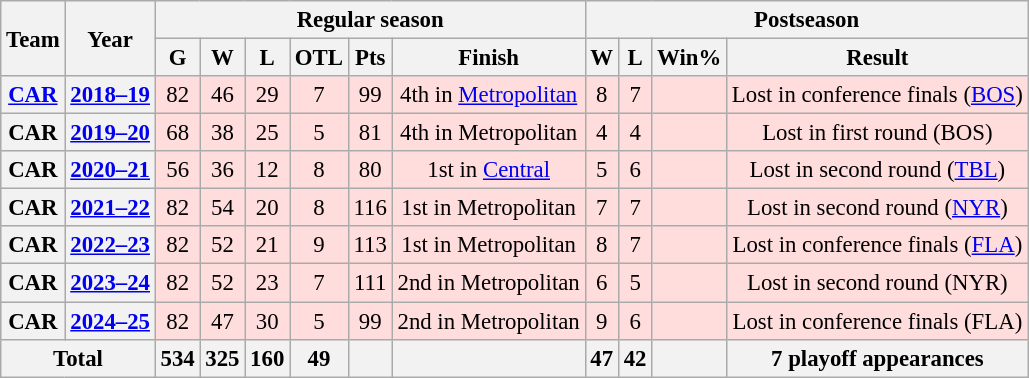<table class="wikitable" style="font-size:95%; text-align:center;">
<tr>
<th rowspan="2">Team</th>
<th rowspan="2">Year</th>
<th colspan="6">Regular season</th>
<th colspan="5">Postseason</th>
</tr>
<tr>
<th>G</th>
<th>W</th>
<th>L</th>
<th>OTL</th>
<th>Pts</th>
<th>Finish</th>
<th>W</th>
<th>L</th>
<th>Win%</th>
<th>Result</th>
</tr>
<tr style="background:#fdd;">
<th><a href='#'>CAR</a></th>
<th><a href='#'>2018–19</a></th>
<td>82</td>
<td>46</td>
<td>29</td>
<td>7</td>
<td>99</td>
<td>4th in <a href='#'>Metropolitan</a></td>
<td>8</td>
<td>7</td>
<td></td>
<td>Lost in conference finals (<a href='#'>BOS</a>)</td>
</tr>
<tr style="background:#fdd;">
<th>CAR</th>
<th><a href='#'>2019–20</a></th>
<td>68</td>
<td>38</td>
<td>25</td>
<td>5</td>
<td>81</td>
<td>4th in Metropolitan</td>
<td>4</td>
<td>4</td>
<td></td>
<td>Lost in first round (BOS)</td>
</tr>
<tr style="background:#fdd;">
<th>CAR</th>
<th><a href='#'>2020–21</a></th>
<td>56</td>
<td>36</td>
<td>12</td>
<td>8</td>
<td>80</td>
<td>1st in <a href='#'>Central</a></td>
<td>5</td>
<td>6</td>
<td></td>
<td>Lost in second round (<a href='#'>TBL</a>)</td>
</tr>
<tr style="background:#fdd;">
<th>CAR</th>
<th><a href='#'>2021–22</a></th>
<td>82</td>
<td>54</td>
<td>20</td>
<td>8</td>
<td>116</td>
<td>1st in Metropolitan</td>
<td>7</td>
<td>7</td>
<td></td>
<td>Lost in second round (<a href='#'>NYR</a>)</td>
</tr>
<tr style="background:#fdd;">
<th>CAR</th>
<th><a href='#'>2022–23</a></th>
<td>82</td>
<td>52</td>
<td>21</td>
<td>9</td>
<td>113</td>
<td>1st in Metropolitan</td>
<td>8</td>
<td>7</td>
<td></td>
<td>Lost in conference finals (<a href='#'>FLA</a>)</td>
</tr>
<tr style="background:#fdd;">
<th>CAR</th>
<th><a href='#'>2023–24</a></th>
<td>82</td>
<td>52</td>
<td>23</td>
<td>7</td>
<td>111</td>
<td>2nd in Metropolitan</td>
<td>6</td>
<td>5</td>
<td></td>
<td>Lost in second round (NYR)</td>
</tr>
<tr style="background:#fdd;">
<th>CAR</th>
<th><a href='#'>2024–25</a></th>
<td>82</td>
<td>47</td>
<td>30</td>
<td>5</td>
<td>99</td>
<td>2nd in Metropolitan</td>
<td>9</td>
<td>6</td>
<td></td>
<td>Lost in conference finals (FLA)</td>
</tr>
<tr>
<th colspan="2">Total</th>
<th>534</th>
<th>325</th>
<th>160</th>
<th>49</th>
<th> </th>
<th> </th>
<th>47</th>
<th>42</th>
<th></th>
<th>7 playoff appearances</th>
</tr>
</table>
